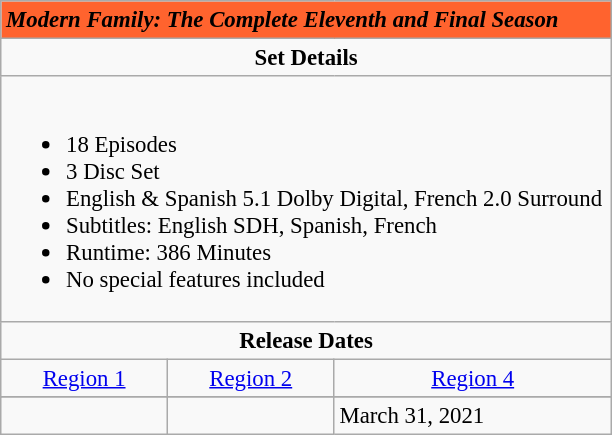<table class="wikitable" style="font-size: 95%;">
<tr style="background:#FF632E;">
<td colspan="3"><span> <strong><em>Modern Family: The Complete Eleventh and Final Season</em></strong></span></td>
</tr>
<tr style="vertical-align:top; text-align:center;">
<td colspan="3" style="width:400px;"><strong>Set Details</strong></td>
</tr>
<tr valign="top">
<td colspan="3" style="text-align:left; width:400px;"><br><ul><li>18 Episodes</li><li>3 Disc Set</li><li>English & Spanish 5.1 Dolby Digital, French 2.0 Surround</li><li>Subtitles: English SDH, Spanish, French</li><li>Runtime: 386 Minutes</li><li>No special features included</li></ul></td>
</tr>
<tr>
<td colspan="3" style="text-align:center;"><strong>Release Dates</strong></td>
</tr>
<tr>
<td style="text-align:center;"><a href='#'>Region 1</a></td>
<td style="text-align:center;"><a href='#'>Region 2</a></td>
<td style="text-align:center;"><a href='#'>Region 4</a></td>
</tr>
<tr style="text-align:center;">
</tr>
<tr style="text-align:center;">
</tr>
<tr>
<td colspan="1"></td>
<td colspan="1"></td>
<td colspan="1">March 31, 2021</td>
</tr>
</table>
